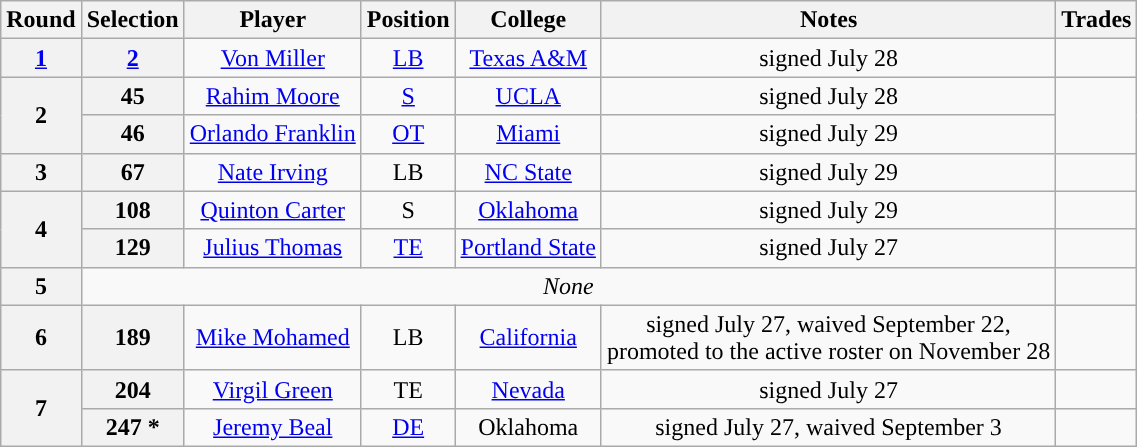<table class="wikitable" style="text-align:center">
<tr>
<th>Round</th>
<th>Selection</th>
<th>Player</th>
<th>Position</th>
<th>College</th>
<th>Notes</th>
<th>Trades</th>
</tr>
<tr>
<th><a href='#'>1</a></th>
<th><a href='#'>2</a></th>
<td><a href='#'>Von Miller</a></td>
<td><a href='#'>LB</a></td>
<td><a href='#'>Texas A&M</a></td>
<td>signed July 28</td>
<td></td>
</tr>
<tr>
<th rowspan="2">2</th>
<th>45</th>
<td><a href='#'>Rahim Moore</a></td>
<td><a href='#'>S</a></td>
<td><a href='#'>UCLA</a></td>
<td>signed July 28</td>
<td rowspan=2> </td>
</tr>
<tr>
<th>46</th>
<td><a href='#'>Orlando Franklin</a></td>
<td><a href='#'>OT</a></td>
<td><a href='#'>Miami</a></td>
<td>signed July 29</td>
</tr>
<tr>
<th>3</th>
<th>67</th>
<td><a href='#'>Nate Irving</a></td>
<td>LB</td>
<td><a href='#'>NC State</a></td>
<td>signed July 29</td>
<td></td>
</tr>
<tr>
<th rowspan="2">4</th>
<th>108</th>
<td><a href='#'>Quinton Carter</a></td>
<td>S</td>
<td><a href='#'>Oklahoma</a></td>
<td>signed July 29</td>
<td> </td>
</tr>
<tr>
<th>129</th>
<td><a href='#'>Julius Thomas</a></td>
<td><a href='#'>TE</a></td>
<td><a href='#'>Portland State</a></td>
<td>signed July 27</td>
<td></td>
</tr>
<tr>
<th>5</th>
<td colspan="5"><em>None</em></td>
<td> </td>
</tr>
<tr>
<th>6</th>
<th>189</th>
<td><a href='#'>Mike Mohamed</a></td>
<td>LB</td>
<td><a href='#'>California</a></td>
<td>signed July 27, waived September 22,<br>promoted to the active roster on November 28</td>
<td> </td>
</tr>
<tr>
<th rowspan="2">7</th>
<th>204</th>
<td><a href='#'>Virgil Green</a></td>
<td>TE</td>
<td><a href='#'>Nevada</a></td>
<td>signed July 27</td>
<td></td>
</tr>
<tr>
<th>247 *</th>
<td><a href='#'>Jeremy Beal</a></td>
<td><a href='#'>DE</a></td>
<td>Oklahoma</td>
<td>signed July 27, waived September 3</td>
<td></td>
</tr>
</table>
